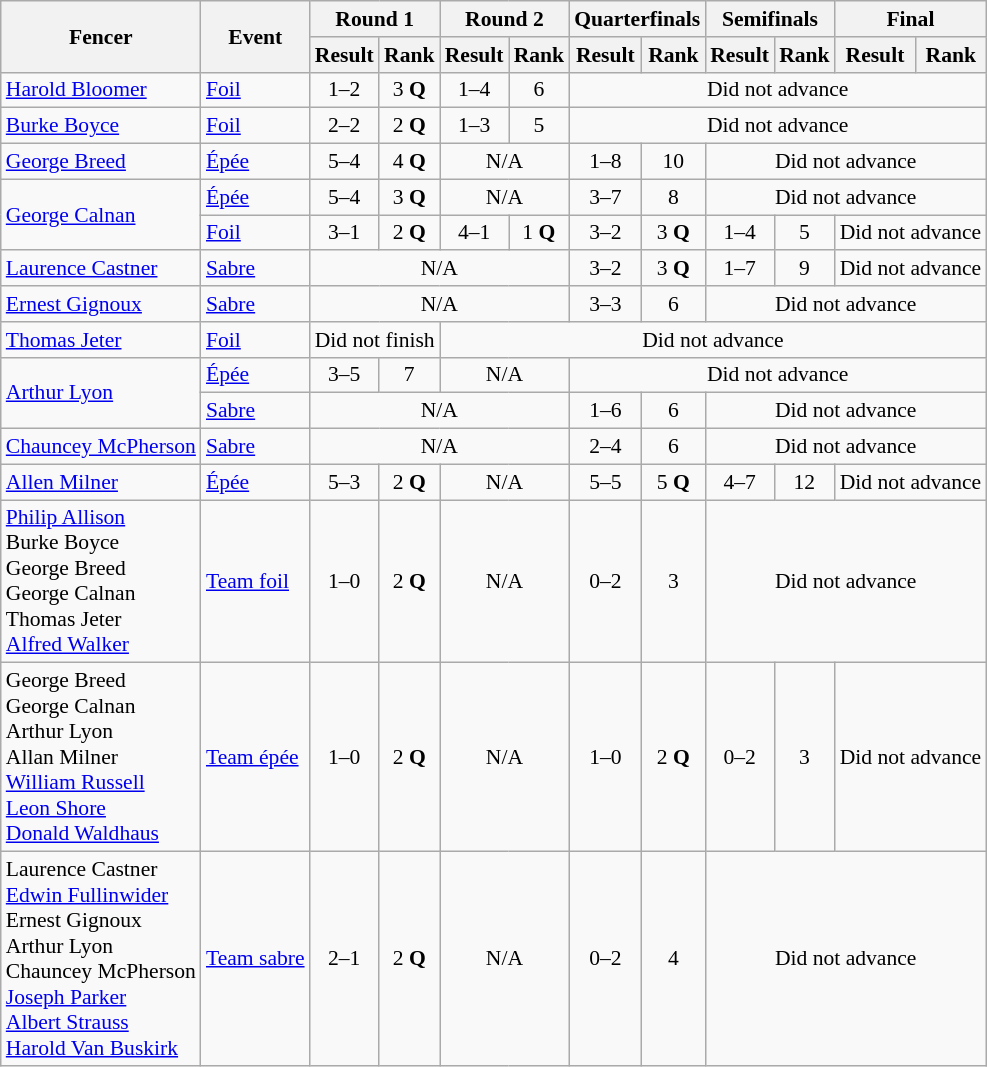<table class=wikitable style="font-size:90%">
<tr>
<th rowspan=2>Fencer</th>
<th rowspan=2>Event</th>
<th colspan=2>Round 1</th>
<th colspan=2>Round 2</th>
<th colspan=2>Quarterfinals</th>
<th colspan=2>Semifinals</th>
<th colspan=2>Final</th>
</tr>
<tr>
<th>Result</th>
<th>Rank</th>
<th>Result</th>
<th>Rank</th>
<th>Result</th>
<th>Rank</th>
<th>Result</th>
<th>Rank</th>
<th>Result</th>
<th>Rank</th>
</tr>
<tr>
<td><a href='#'>Harold Bloomer</a></td>
<td><a href='#'>Foil</a></td>
<td align=center>1–2</td>
<td align=center>3 <strong>Q</strong></td>
<td align=center>1–4</td>
<td align=center>6</td>
<td align=center colspan=6>Did not advance</td>
</tr>
<tr>
<td><a href='#'>Burke Boyce</a></td>
<td><a href='#'>Foil</a></td>
<td align=center>2–2</td>
<td align=center>2 <strong>Q</strong></td>
<td align=center>1–3</td>
<td align=center>5</td>
<td align=center colspan=6>Did not advance</td>
</tr>
<tr>
<td><a href='#'>George Breed</a></td>
<td><a href='#'>Épée</a></td>
<td align=center>5–4</td>
<td align=center>4 <strong>Q</strong></td>
<td align=center colspan=2>N/A</td>
<td align=center>1–8</td>
<td align=center>10</td>
<td align=center colspan=4>Did not advance</td>
</tr>
<tr>
<td rowspan=2><a href='#'>George Calnan</a></td>
<td><a href='#'>Épée</a></td>
<td align=center>5–4</td>
<td align=center>3 <strong>Q</strong></td>
<td align=center colspan=2>N/A</td>
<td align=center>3–7</td>
<td align=center>8</td>
<td align=center colspan=4>Did not advance</td>
</tr>
<tr>
<td><a href='#'>Foil</a></td>
<td align=center>3–1</td>
<td align=center>2 <strong>Q</strong></td>
<td align=center>4–1</td>
<td align=center>1 <strong>Q</strong></td>
<td align=center>3–2</td>
<td align=center>3 <strong>Q</strong></td>
<td align=center>1–4</td>
<td align=center>5</td>
<td align=center colspan=2>Did not advance</td>
</tr>
<tr>
<td><a href='#'>Laurence Castner</a></td>
<td><a href='#'>Sabre</a></td>
<td align=center colspan=4>N/A</td>
<td align=center>3–2</td>
<td align=center>3 <strong>Q</strong></td>
<td align=center>1–7</td>
<td align=center>9</td>
<td align=center colspan=2>Did not advance</td>
</tr>
<tr>
<td><a href='#'>Ernest Gignoux</a></td>
<td><a href='#'>Sabre</a></td>
<td align=center colspan=4>N/A</td>
<td align=center>3–3</td>
<td align=center>6</td>
<td align=center colspan=4>Did not advance</td>
</tr>
<tr>
<td><a href='#'>Thomas Jeter</a></td>
<td><a href='#'>Foil</a></td>
<td align=center colspan=2>Did not finish</td>
<td align=center colspan=8>Did not advance</td>
</tr>
<tr>
<td rowspan=2><a href='#'>Arthur Lyon</a></td>
<td><a href='#'>Épée</a></td>
<td align=center>3–5</td>
<td align=center>7</td>
<td align=center colspan=2>N/A</td>
<td align=center colspan=6>Did not advance</td>
</tr>
<tr>
<td><a href='#'>Sabre</a></td>
<td align=center colspan=4>N/A</td>
<td align=center>1–6</td>
<td align=center>6</td>
<td align=center colspan=4>Did not advance</td>
</tr>
<tr>
<td><a href='#'>Chauncey McPherson</a></td>
<td><a href='#'>Sabre</a></td>
<td align=center colspan=4>N/A</td>
<td align=center>2–4</td>
<td align=center>6</td>
<td align=center colspan=4>Did not advance</td>
</tr>
<tr>
<td><a href='#'>Allen Milner</a></td>
<td><a href='#'>Épée</a></td>
<td align=center>5–3</td>
<td align=center>2 <strong>Q</strong></td>
<td align=center colspan=2>N/A</td>
<td align=center>5–5</td>
<td align=center>5 <strong>Q</strong></td>
<td align=center>4–7</td>
<td align=center>12</td>
<td align=center colspan=2>Did not advance</td>
</tr>
<tr>
<td><a href='#'>Philip Allison</a> <br> Burke Boyce <br> George Breed <br> George Calnan <br> Thomas Jeter <br> <a href='#'>Alfred Walker</a></td>
<td><a href='#'>Team foil</a></td>
<td align=center>1–0</td>
<td align=center>2 <strong>Q</strong></td>
<td align=center colspan=2>N/A</td>
<td align=center>0–2</td>
<td align=center>3</td>
<td align=center colspan=4>Did not advance</td>
</tr>
<tr>
<td>George Breed <br> George Calnan <br> Arthur Lyon <br> Allan Milner <br> <a href='#'>William Russell</a> <br> <a href='#'>Leon Shore</a> <br> <a href='#'>Donald Waldhaus</a></td>
<td><a href='#'>Team épée</a></td>
<td align=center>1–0</td>
<td align=center>2 <strong>Q</strong></td>
<td align=center colspan=2>N/A</td>
<td align=center>1–0</td>
<td align=center>2 <strong>Q</strong></td>
<td align=center>0–2</td>
<td align=center>3</td>
<td align=center colspan=2>Did not advance</td>
</tr>
<tr>
<td>Laurence Castner <br> <a href='#'>Edwin Fullinwider</a> <br> Ernest Gignoux <br> Arthur Lyon <br> Chauncey McPherson <br> <a href='#'>Joseph Parker</a> <br> <a href='#'>Albert Strauss</a> <br> <a href='#'>Harold Van Buskirk</a></td>
<td><a href='#'>Team sabre</a></td>
<td align=center>2–1</td>
<td align=center>2 <strong>Q</strong></td>
<td align=center colspan=2>N/A</td>
<td align=center>0–2</td>
<td align=center>4</td>
<td align=center colspan=4>Did not advance</td>
</tr>
</table>
